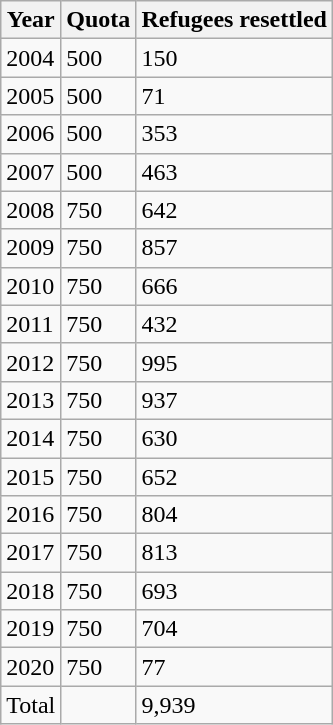<table class="wikitable floatright">
<tr>
<th scope=col>Year</th>
<th scope=col>Quota</th>
<th scope=col>Refugees resettled</th>
</tr>
<tr>
<td>2004</td>
<td>500</td>
<td>150</td>
</tr>
<tr>
<td>2005</td>
<td>500</td>
<td>71</td>
</tr>
<tr>
<td>2006</td>
<td>500</td>
<td>353</td>
</tr>
<tr>
<td>2007</td>
<td>500</td>
<td>463</td>
</tr>
<tr>
<td>2008</td>
<td>750</td>
<td>642</td>
</tr>
<tr>
<td>2009</td>
<td>750</td>
<td>857</td>
</tr>
<tr>
<td>2010</td>
<td>750</td>
<td>666</td>
</tr>
<tr>
<td>2011</td>
<td>750</td>
<td>432</td>
</tr>
<tr>
<td>2012</td>
<td>750</td>
<td>995</td>
</tr>
<tr>
<td>2013</td>
<td>750</td>
<td>937</td>
</tr>
<tr>
<td>2014</td>
<td>750</td>
<td>630</td>
</tr>
<tr>
<td>2015</td>
<td>750</td>
<td>652</td>
</tr>
<tr>
<td>2016</td>
<td>750</td>
<td>804</td>
</tr>
<tr>
<td>2017</td>
<td>750</td>
<td>813</td>
</tr>
<tr>
<td>2018</td>
<td>750</td>
<td>693</td>
</tr>
<tr>
<td>2019</td>
<td>750</td>
<td>704</td>
</tr>
<tr>
<td>2020</td>
<td>750</td>
<td>77</td>
</tr>
<tr>
<td>Total</td>
<td></td>
<td>9,939</td>
</tr>
</table>
